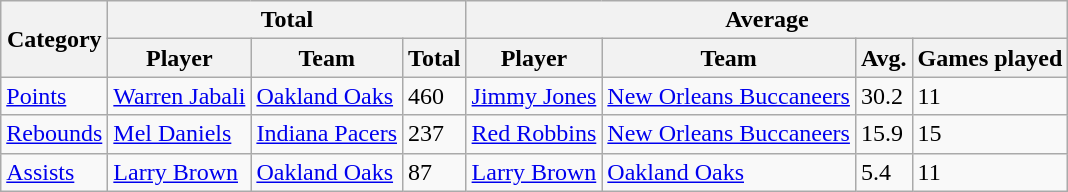<table class=wikitable style="text-align:left;">
<tr>
<th rowspan=2>Category</th>
<th colspan=3>Total</th>
<th colspan=4>Average</th>
</tr>
<tr>
<th>Player</th>
<th>Team</th>
<th>Total</th>
<th>Player</th>
<th>Team</th>
<th>Avg.</th>
<th>Games played</th>
</tr>
<tr>
<td><a href='#'>Points</a></td>
<td><a href='#'>Warren Jabali</a></td>
<td><a href='#'>Oakland Oaks</a></td>
<td>460</td>
<td><a href='#'>Jimmy Jones</a></td>
<td><a href='#'>New Orleans Buccaneers</a></td>
<td>30.2</td>
<td>11</td>
</tr>
<tr>
<td><a href='#'>Rebounds</a></td>
<td><a href='#'>Mel Daniels</a></td>
<td><a href='#'>Indiana Pacers</a></td>
<td>237</td>
<td><a href='#'>Red Robbins</a></td>
<td><a href='#'>New Orleans Buccaneers</a></td>
<td>15.9</td>
<td>15</td>
</tr>
<tr>
<td><a href='#'>Assists</a></td>
<td><a href='#'>Larry Brown</a></td>
<td><a href='#'>Oakland Oaks</a></td>
<td>87</td>
<td><a href='#'>Larry Brown</a></td>
<td><a href='#'>Oakland Oaks</a></td>
<td>5.4</td>
<td>11</td>
</tr>
</table>
